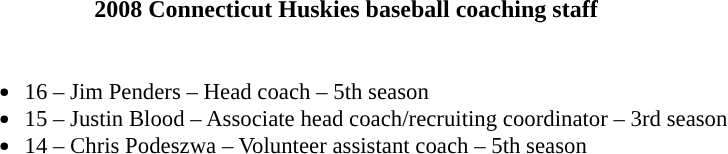<table class="toccolours">
<tr>
<th colspan=9>2008 Connecticut Huskies baseball coaching staff</th>
</tr>
<tr>
<td style="text-align: left; font-size: 95%;" valign="top"><br><ul><li>16 – Jim Penders – Head coach – 5th season</li><li>15 – Justin Blood – Associate head coach/recruiting coordinator – 3rd season</li><li>14 – Chris Podeszwa – Volunteer assistant coach – 5th season</li></ul></td>
</tr>
</table>
